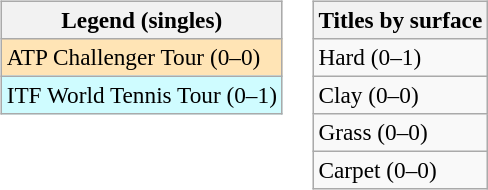<table>
<tr valign=top>
<td><br><table class=wikitable style=font-size:97%>
<tr>
<th>Legend (singles)</th>
</tr>
<tr bgcolor=moccasin>
<td>ATP Challenger Tour (0–0)</td>
</tr>
<tr bgcolor=#cffcff>
<td>ITF World Tennis Tour (0–1)</td>
</tr>
</table>
</td>
<td><br><table class=wikitable style=font-size:97%>
<tr>
<th>Titles by surface</th>
</tr>
<tr>
<td>Hard (0–1)</td>
</tr>
<tr>
<td>Clay (0–0)</td>
</tr>
<tr>
<td>Grass (0–0)</td>
</tr>
<tr>
<td>Carpet (0–0)</td>
</tr>
</table>
</td>
</tr>
</table>
